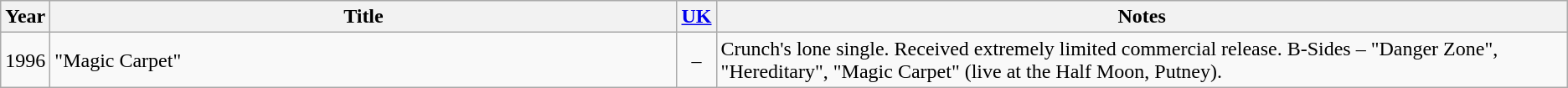<table class="wikitable">
<tr>
<th>Year</th>
<th style="min-width: 28em; width: 40%">Title</th>
<th><a href='#'>UK</a></th>
<th>Notes</th>
</tr>
<tr>
<td>1996</td>
<td>"Magic Carpet"</td>
<td style="text-align:center;">–</td>
<td>Crunch's lone single. Received extremely limited commercial release. B-Sides – "Danger Zone", "Hereditary", "Magic Carpet" (live at the Half Moon, Putney).</td>
</tr>
</table>
